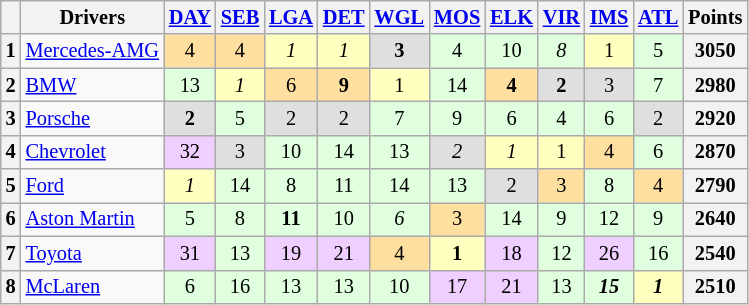<table class="wikitable" style="font-size:85%; text-align:center">
<tr>
<th></th>
<th>Drivers</th>
<th><a href='#'>DAY</a><br></th>
<th><a href='#'>SEB</a><br></th>
<th><a href='#'>LGA</a><br></th>
<th><a href='#'>DET</a><br></th>
<th><a href='#'>WGL</a><br></th>
<th><a href='#'>MOS</a><br></th>
<th><a href='#'>ELK</a><br></th>
<th><a href='#'>VIR</a><br></th>
<th><a href='#'>IMS</a><br></th>
<th><a href='#'>ATL</a><br></th>
<th>Points</th>
</tr>
<tr>
<th>1</th>
<td align=left> <a href='#'>Mercedes-AMG</a></td>
<td style="background:#ffdf9f;">4</td>
<td style="background:#ffdf9f;">4</td>
<td style="background:#ffffbf;"><em>1</em></td>
<td style="background:#ffffbf;"><em>1</em></td>
<td style="background:#dfdfdf;"><strong>3</strong></td>
<td style="background:#dfffdf;">4</td>
<td style="background:#dfffdf;">10</td>
<td style="background:#dfffdf;"><em>8</em></td>
<td style="background:#ffffbf;">1</td>
<td style="background:#dfffdf;">5</td>
<th>3050</th>
</tr>
<tr>
<th>2</th>
<td align=left> <a href='#'>BMW</a></td>
<td style="background:#dfffdf;">13</td>
<td style="background:#ffffbf;"><em>1</em></td>
<td style="background:#ffdf9f;">6</td>
<td style="background:#ffdf9f;"><strong>9</strong></td>
<td style="background:#ffffbf;">1</td>
<td style="background:#dfffdf;">14</td>
<td style="background:#ffdf9f;"><strong>4</strong></td>
<td style="background:#dfdfdf;"><strong>2</strong></td>
<td style="background:#dfdfdf;">3</td>
<td style="background:#dfffdf;">7</td>
<th>2980</th>
</tr>
<tr>
<th>3</th>
<td align=left> <a href='#'>Porsche</a></td>
<td style="background:#dfdfdf;"><strong>2</strong></td>
<td style="background:#dfffdf;">5</td>
<td style="background:#dfdfdf;">2</td>
<td style="background:#dfdfdf;">2</td>
<td style="background:#dfffdf;">7</td>
<td style="background:#dfffdf;">9</td>
<td style="background:#dfffdf;">6</td>
<td style="background:#dfffdf;">4</td>
<td style="background:#dfffdf;">6</td>
<td style="background:#dfdfdf;">2</td>
<th>2920</th>
</tr>
<tr>
<th>4</th>
<td align="left"> <a href='#'>Chevrolet</a></td>
<td style="background:#efcfff;">32</td>
<td style="background:#dfdfdf;">3</td>
<td style="background:#dfffdf;">10</td>
<td style="background:#dfffdf;">14</td>
<td style="background:#dfffdf;">13</td>
<td style="background:#dfdfdf;"><em>2</em></td>
<td style="background:#ffffbf;"><em>1</em></td>
<td style="background:#ffffbf;">1</td>
<td style="background:#ffdf9f;">4</td>
<td style="background:#dfffdf;">6</td>
<th>2870</th>
</tr>
<tr>
<th>5</th>
<td align=left> <a href='#'>Ford</a></td>
<td style="background:#ffffbf;"><em>1</em></td>
<td style="background:#dfffdf;">14</td>
<td style="background:#dfffdf;">8</td>
<td style="background:#dfffdf;">11</td>
<td style="background:#dfffdf;">14</td>
<td style="background:#dfffdf;">13</td>
<td style="background:#dfdfdf;">2</td>
<td style="background:#ffdf9f;">3</td>
<td style="background:#dfffdf;">8</td>
<td style="background:#ffdf9f;">4</td>
<th>2790</th>
</tr>
<tr>
<th>6</th>
<td align="left"> <a href='#'>Aston Martin</a></td>
<td style="background:#dfffdf;">5</td>
<td style="background:#dfffdf;">8</td>
<td style="background:#dfffdf;"><strong>11</strong></td>
<td style="background:#dfffdf;">10</td>
<td style="background:#dfffdf;"><em>6</em></td>
<td style="background:#ffdf9f;">3</td>
<td style="background:#dfffdf;">14</td>
<td style="background:#dfffdf;">9</td>
<td style="background:#dfffdf;">12</td>
<td style="background:#dfffdf;">9</td>
<th>2640</th>
</tr>
<tr>
<th>7</th>
<td align=left> <a href='#'>Toyota</a></td>
<td style="background:#efcfff;">31</td>
<td style="background:#dfffdf;">13</td>
<td style="background:#efcfff;">19</td>
<td style="background:#efcfff;">21</td>
<td style="background:#ffdf9f;">4</td>
<td style="background:#ffffbf;"><strong>1</strong></td>
<td style="background:#efcfff;">18</td>
<td style="background:#dfffdf;">12</td>
<td style="background:#efcfff;">26</td>
<td style="background:#dfffdf;">16</td>
<th>2540</th>
</tr>
<tr>
<th>8</th>
<td align=left> <a href='#'>McLaren</a></td>
<td style="background:#dfffdf;">6</td>
<td style="background:#dfffdf;">16</td>
<td style="background:#dfffdf;">13</td>
<td style="background:#dfffdf;">13</td>
<td style="background:#dfffdf;">10</td>
<td style="background:#efcfff;">17</td>
<td style="background:#efcfff;">21</td>
<td style="background:#dfffdf;">13</td>
<td style="background:#dfffdf;"><strong><em>15</em></strong></td>
<td style="background:#ffffbf;"><strong><em>1</em></strong></td>
<th>2510</th>
</tr>
</table>
